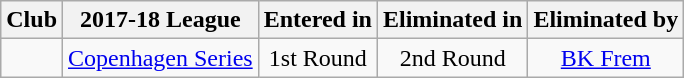<table class="wikitable sortable">
<tr>
<th>Club</th>
<th>2017-18 League</th>
<th>Entered in</th>
<th>Eliminated in</th>
<th>Eliminated by</th>
</tr>
<tr>
<td></td>
<td><a href='#'>Copenhagen Series</a></td>
<td align="center">1st Round</td>
<td align="center">2nd Round</td>
<td align="center"><a href='#'>BK Frem</a></td>
</tr>
</table>
